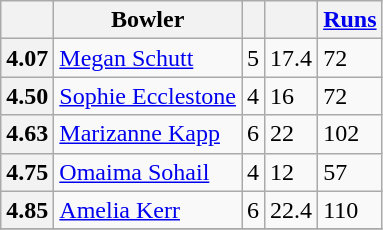<table class="wikitable">
<tr>
<th scope=col></th>
<th scope=col>Bowler</th>
<th scope=col><a href='#'></a></th>
<th scope=col><a href='#'></a></th>
<th scope=col><a href='#'>Runs</a></th>
</tr>
<tr>
<th>4.07</th>
<td> <a href='#'>Megan Schutt</a></td>
<td>5</td>
<td>17.4</td>
<td>72</td>
</tr>
<tr>
<th>4.50</th>
<td> <a href='#'>Sophie Ecclestone</a></td>
<td>4</td>
<td>16</td>
<td>72</td>
</tr>
<tr>
<th>4.63</th>
<td> <a href='#'>Marizanne Kapp</a></td>
<td>6</td>
<td>22</td>
<td>102</td>
</tr>
<tr>
<th>4.75</th>
<td> <a href='#'>Omaima Sohail</a></td>
<td>4</td>
<td>12</td>
<td>57</td>
</tr>
<tr>
<th>4.85</th>
<td> <a href='#'>Amelia Kerr</a></td>
<td>6</td>
<td>22.4</td>
<td>110</td>
</tr>
<tr>
</tr>
</table>
